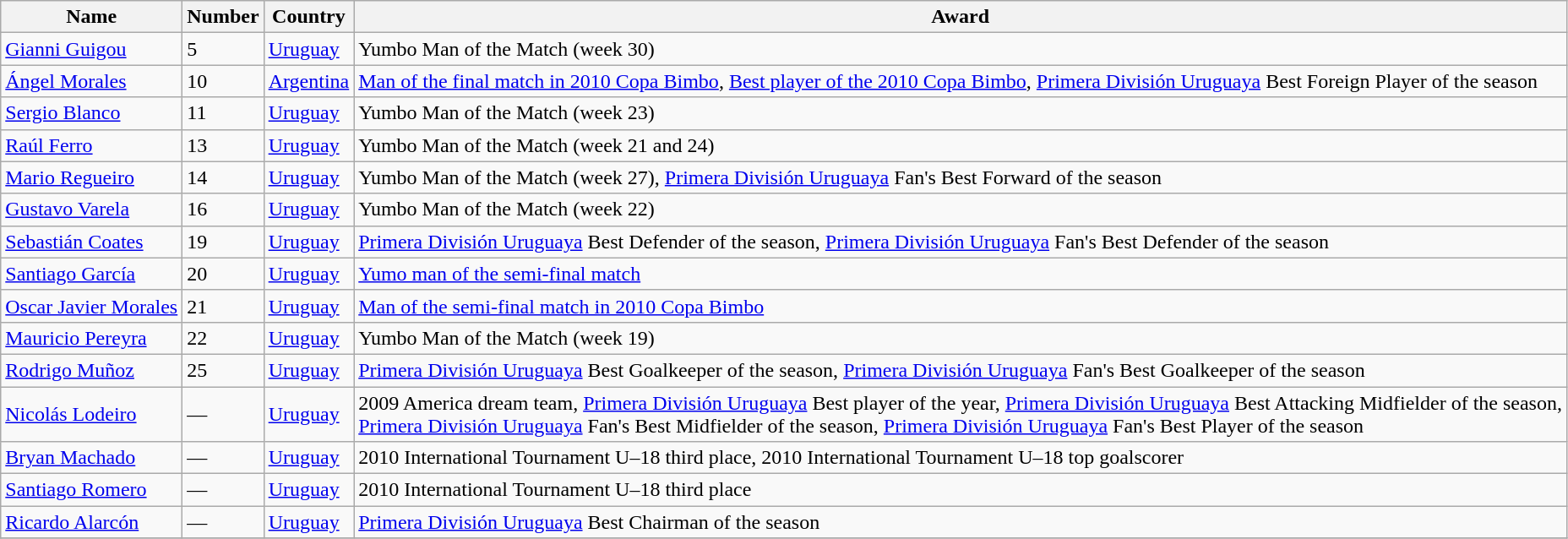<table class="wikitable" border="1">
<tr>
<th>Name</th>
<th>Number</th>
<th>Country</th>
<th>Award</th>
</tr>
<tr>
<td><a href='#'>Gianni Guigou</a></td>
<td>5</td>
<td> <a href='#'>Uruguay</a></td>
<td>Yumbo Man of the Match (week 30)</td>
</tr>
<tr>
<td><a href='#'>Ángel Morales</a></td>
<td>10</td>
<td> <a href='#'>Argentina</a></td>
<td><a href='#'>Man of the final match in 2010 Copa Bimbo</a>, <a href='#'>Best player of the 2010 Copa Bimbo</a>, <a href='#'>Primera División Uruguaya</a> Best Foreign Player of the season</td>
</tr>
<tr>
<td><a href='#'>Sergio Blanco</a></td>
<td>11</td>
<td> <a href='#'>Uruguay</a></td>
<td>Yumbo Man of the Match (week 23)</td>
</tr>
<tr>
<td><a href='#'>Raúl Ferro</a></td>
<td>13</td>
<td> <a href='#'>Uruguay</a></td>
<td>Yumbo Man of the Match (week 21 and 24)</td>
</tr>
<tr>
<td><a href='#'>Mario Regueiro</a></td>
<td>14</td>
<td> <a href='#'>Uruguay</a></td>
<td>Yumbo Man of the Match (week 27), <a href='#'>Primera División Uruguaya</a> Fan's Best Forward of the season</td>
</tr>
<tr>
<td><a href='#'>Gustavo Varela</a></td>
<td>16</td>
<td> <a href='#'>Uruguay</a></td>
<td>Yumbo Man of the Match (week 22)</td>
</tr>
<tr>
<td><a href='#'>Sebastián Coates</a></td>
<td>19</td>
<td> <a href='#'>Uruguay</a></td>
<td><a href='#'>Primera División Uruguaya</a> Best Defender of the season, <a href='#'>Primera División Uruguaya</a> Fan's Best Defender of the season</td>
</tr>
<tr>
<td><a href='#'>Santiago García</a></td>
<td>20</td>
<td> <a href='#'>Uruguay</a></td>
<td><a href='#'>Yumo man of the semi-final match</a></td>
</tr>
<tr>
<td><a href='#'>Oscar Javier Morales</a></td>
<td>21</td>
<td> <a href='#'>Uruguay</a></td>
<td><a href='#'>Man of the semi-final match in 2010 Copa Bimbo</a></td>
</tr>
<tr>
<td><a href='#'>Mauricio Pereyra</a></td>
<td>22</td>
<td> <a href='#'>Uruguay</a></td>
<td>Yumbo Man of the Match (week 19)</td>
</tr>
<tr>
<td><a href='#'>Rodrigo Muñoz</a></td>
<td>25</td>
<td> <a href='#'>Uruguay</a></td>
<td><a href='#'>Primera División Uruguaya</a> Best Goalkeeper of the season, <a href='#'>Primera División Uruguaya</a> Fan's Best Goalkeeper of the season</td>
</tr>
<tr>
<td><a href='#'>Nicolás Lodeiro</a></td>
<td>—</td>
<td> <a href='#'>Uruguay</a></td>
<td>2009 America dream team, <a href='#'>Primera División Uruguaya</a> Best player of the year, <a href='#'>Primera División Uruguaya</a> Best Attacking Midfielder of the season,<br><a href='#'>Primera División Uruguaya</a> Fan's Best Midfielder of the season, <a href='#'>Primera División Uruguaya</a> Fan's Best Player of the season</td>
</tr>
<tr>
<td><a href='#'>Bryan Machado</a></td>
<td>—</td>
<td> <a href='#'>Uruguay</a></td>
<td>2010 International Tournament U–18 third place, 2010 International Tournament U–18 top goalscorer</td>
</tr>
<tr>
<td><a href='#'>Santiago Romero</a></td>
<td>—</td>
<td> <a href='#'>Uruguay</a></td>
<td>2010 International Tournament U–18 third place</td>
</tr>
<tr>
<td><a href='#'>Ricardo Alarcón</a></td>
<td>—</td>
<td> <a href='#'>Uruguay</a></td>
<td><a href='#'>Primera División Uruguaya</a> Best Chairman of the season</td>
</tr>
<tr>
</tr>
</table>
